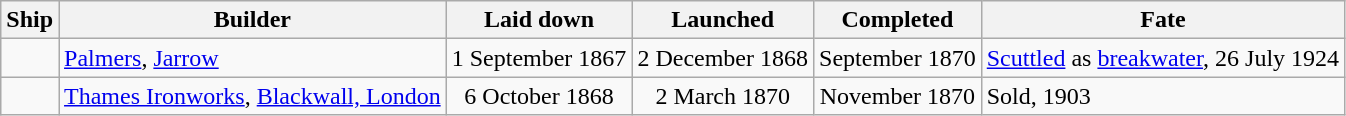<table class="wikitable" border="1">
<tr>
<th>Ship</th>
<th>Builder</th>
<th>Laid down</th>
<th>Launched</th>
<th>Completed</th>
<th>Fate</th>
</tr>
<tr>
<td></td>
<td><a href='#'>Palmers</a>, <a href='#'>Jarrow</a></td>
<td align=center>1 September 1867</td>
<td align=center>2 December 1868</td>
<td align=center>September 1870</td>
<td><a href='#'>Scuttled</a> as <a href='#'>breakwater</a>, 26 July 1924</td>
</tr>
<tr>
<td></td>
<td><a href='#'>Thames Ironworks</a>, <a href='#'>Blackwall, London</a></td>
<td align=center>6 October 1868</td>
<td align=center>2 March 1870</td>
<td align=center>November 1870</td>
<td>Sold, 1903</td>
</tr>
</table>
